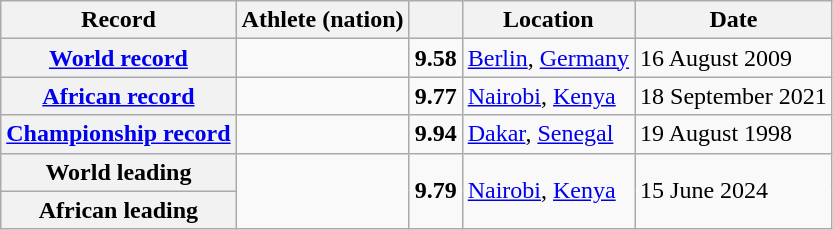<table class="wikitable">
<tr>
<th scope="col">Record</th>
<th scope="col">Athlete (nation)</th>
<th scope="col"></th>
<th scope="col">Location</th>
<th scope="col">Date</th>
</tr>
<tr>
<th scope="row"><a href='#'>World record</a></th>
<td></td>
<td align="center"><strong>9.58</strong></td>
<td><a href='#'>Berlin</a>, <a href='#'>Germany</a></td>
<td>16 August 2009</td>
</tr>
<tr>
<th scope="row"><a href='#'>African record</a></th>
<td></td>
<td align="center"><strong>9.77</strong></td>
<td><a href='#'>Nairobi</a>, <a href='#'>Kenya</a></td>
<td>18 September 2021</td>
</tr>
<tr>
<th><a href='#'>Championship record</a></th>
<td></td>
<td align="center"><strong>9.94</strong></td>
<td><a href='#'>Dakar</a>, <a href='#'>Senegal</a></td>
<td>19 August 1998</td>
</tr>
<tr>
<th scope="row">World leading</th>
<td rowspan="2"></td>
<td rowspan="2" align="center"><strong>9.79</strong></td>
<td rowspan="2"><a href='#'>Nairobi</a>, <a href='#'>Kenya</a></td>
<td rowspan="2">15 June 2024</td>
</tr>
<tr>
<th scope="row">African leading</th>
</tr>
</table>
